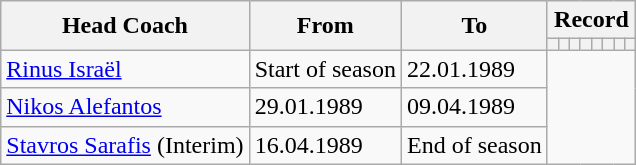<table class="wikitable" style="text-align: ">
<tr>
<th rowspan=2>Head Coach</th>
<th rowspan=2>From</th>
<th rowspan=2>To</th>
<th colspan=8>Record</th>
</tr>
<tr>
<th></th>
<th></th>
<th></th>
<th></th>
<th></th>
<th></th>
<th></th>
<th></th>
</tr>
<tr>
<td> <a href='#'>Rinus Israël</a></td>
<td>Start of season</td>
<td>22.01.1989<br></td>
</tr>
<tr>
<td> <a href='#'>Nikos Alefantos</a></td>
<td>29.01.1989</td>
<td>09.04.1989<br></td>
</tr>
<tr>
<td> <a href='#'>Stavros Sarafis</a> (Interim)</td>
<td>16.04.1989</td>
<td>End of season<br></td>
</tr>
</table>
